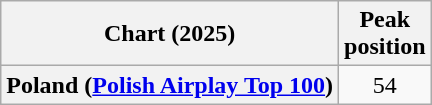<table class="wikitable plainrowheaders" style="text-align:center">
<tr>
<th>Chart (2025)</th>
<th>Peak<br>position</th>
</tr>
<tr>
<th scope="row">Poland (<a href='#'>Polish Airplay Top 100</a>)</th>
<td>54</td>
</tr>
</table>
